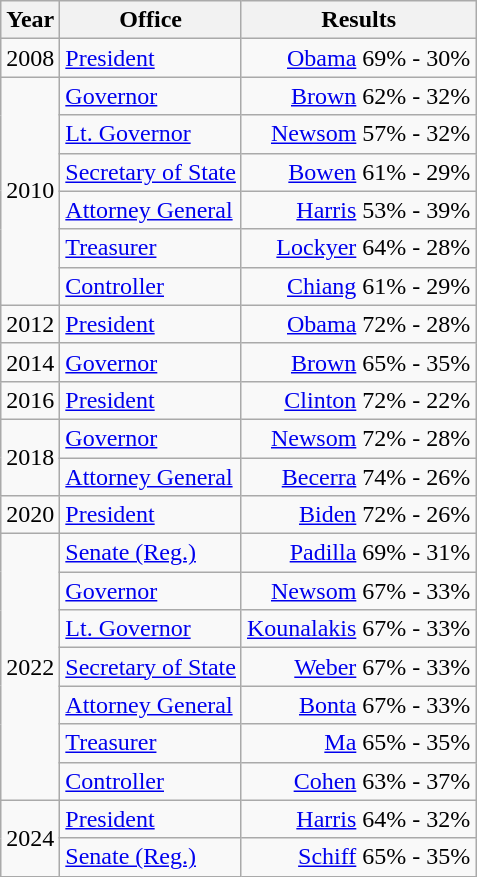<table class=wikitable>
<tr>
<th>Year</th>
<th>Office</th>
<th>Results</th>
</tr>
<tr>
<td>2008</td>
<td><a href='#'>President</a></td>
<td align="right" ><a href='#'>Obama</a> 69% - 30%</td>
</tr>
<tr>
<td rowspan=6>2010</td>
<td><a href='#'>Governor</a></td>
<td align="right" ><a href='#'>Brown</a> 62% - 32%</td>
</tr>
<tr>
<td><a href='#'>Lt. Governor</a></td>
<td align="right" ><a href='#'>Newsom</a> 57% - 32%</td>
</tr>
<tr>
<td><a href='#'>Secretary of State</a></td>
<td align="right" ><a href='#'>Bowen</a> 61% - 29%</td>
</tr>
<tr>
<td><a href='#'>Attorney General</a></td>
<td align="right" ><a href='#'>Harris</a> 53% - 39%</td>
</tr>
<tr>
<td><a href='#'>Treasurer</a></td>
<td align="right" ><a href='#'>Lockyer</a> 64% - 28%</td>
</tr>
<tr>
<td><a href='#'>Controller</a></td>
<td align="right" ><a href='#'>Chiang</a> 61% - 29%</td>
</tr>
<tr>
<td>2012</td>
<td><a href='#'>President</a></td>
<td align="right" ><a href='#'>Obama</a> 72% - 28%</td>
</tr>
<tr>
<td>2014</td>
<td><a href='#'>Governor</a></td>
<td align="right" ><a href='#'>Brown</a> 65% - 35%</td>
</tr>
<tr>
<td>2016</td>
<td><a href='#'>President</a></td>
<td align="right" ><a href='#'>Clinton</a> 72% - 22%</td>
</tr>
<tr>
<td rowspan=2>2018</td>
<td><a href='#'>Governor</a></td>
<td align="right" ><a href='#'>Newsom</a> 72% - 28%</td>
</tr>
<tr>
<td><a href='#'>Attorney General</a></td>
<td align="right" ><a href='#'>Becerra</a> 74% - 26%</td>
</tr>
<tr>
<td>2020</td>
<td><a href='#'>President</a></td>
<td align="right" ><a href='#'>Biden</a> 72% - 26%</td>
</tr>
<tr>
<td rowspan=7>2022</td>
<td><a href='#'>Senate (Reg.)</a></td>
<td align="right" ><a href='#'>Padilla</a> 69% - 31%</td>
</tr>
<tr>
<td><a href='#'>Governor</a></td>
<td align="right" ><a href='#'>Newsom</a> 67% - 33%</td>
</tr>
<tr>
<td><a href='#'>Lt. Governor</a></td>
<td align="right" ><a href='#'>Kounalakis</a> 67% - 33%</td>
</tr>
<tr>
<td><a href='#'>Secretary of State</a></td>
<td align="right" ><a href='#'>Weber</a> 67% - 33%</td>
</tr>
<tr>
<td><a href='#'>Attorney General</a></td>
<td align="right" ><a href='#'>Bonta</a> 67% - 33%</td>
</tr>
<tr>
<td><a href='#'>Treasurer</a></td>
<td align="right" ><a href='#'>Ma</a> 65% - 35%</td>
</tr>
<tr>
<td><a href='#'>Controller</a></td>
<td align="right" ><a href='#'>Cohen</a> 63% - 37%</td>
</tr>
<tr>
<td rowspan=2>2024</td>
<td><a href='#'>President</a></td>
<td align="right" ><a href='#'>Harris</a> 64% - 32%</td>
</tr>
<tr>
<td><a href='#'>Senate (Reg.)</a></td>
<td align="right" ><a href='#'>Schiff</a> 65% - 35%</td>
</tr>
</table>
